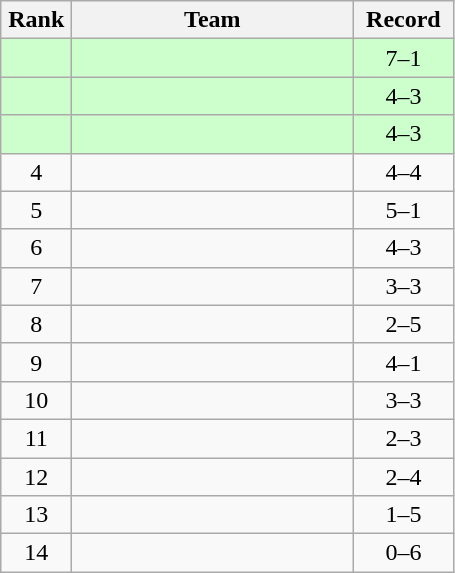<table class="wikitable" style="text-align: center;">
<tr>
<th width=40>Rank</th>
<th width=180>Team</th>
<th width=60>Record</th>
</tr>
<tr bgcolor="#ccffcc">
<td></td>
<td align="left"></td>
<td>7–1</td>
</tr>
<tr bgcolor="#ccffcc">
<td></td>
<td align="left"></td>
<td>4–3</td>
</tr>
<tr bgcolor="#ccffcc">
<td></td>
<td align="left"></td>
<td>4–3</td>
</tr>
<tr>
<td>4</td>
<td align="left"></td>
<td>4–4</td>
</tr>
<tr>
<td>5</td>
<td align="left"></td>
<td>5–1</td>
</tr>
<tr>
<td>6</td>
<td align="left"></td>
<td>4–3</td>
</tr>
<tr>
<td>7</td>
<td align="left"></td>
<td>3–3</td>
</tr>
<tr>
<td>8</td>
<td align="left"></td>
<td>2–5</td>
</tr>
<tr>
<td>9</td>
<td align="left"></td>
<td>4–1</td>
</tr>
<tr>
<td>10</td>
<td align="left"></td>
<td>3–3</td>
</tr>
<tr>
<td>11</td>
<td align="left"></td>
<td>2–3</td>
</tr>
<tr>
<td>12</td>
<td align="left"></td>
<td>2–4</td>
</tr>
<tr>
<td>13</td>
<td align="left"></td>
<td>1–5</td>
</tr>
<tr>
<td>14</td>
<td align="left"></td>
<td>0–6</td>
</tr>
</table>
